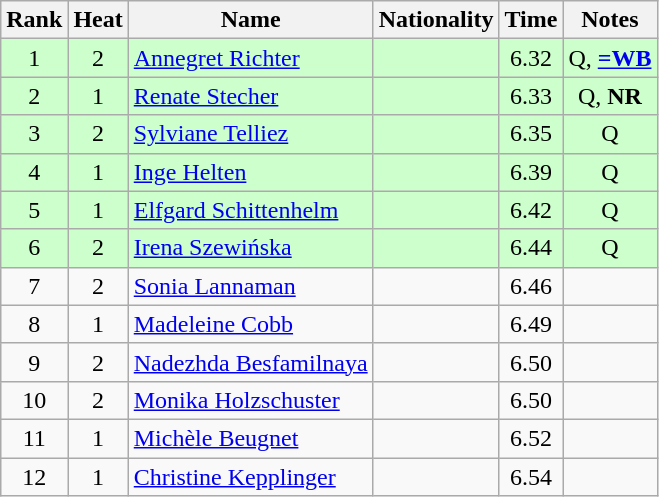<table class="wikitable sortable" style="text-align:center">
<tr>
<th>Rank</th>
<th>Heat</th>
<th>Name</th>
<th>Nationality</th>
<th>Time</th>
<th>Notes</th>
</tr>
<tr bgcolor=ccffcc>
<td>1</td>
<td>2</td>
<td align="left"><a href='#'>Annegret Richter</a></td>
<td align=left></td>
<td>6.32</td>
<td>Q, <strong><a href='#'>=WB</a></strong></td>
</tr>
<tr bgcolor=ccffcc>
<td>2</td>
<td>1</td>
<td align="left"><a href='#'>Renate Stecher</a></td>
<td align=left></td>
<td>6.33</td>
<td>Q, <strong>NR</strong></td>
</tr>
<tr bgcolor=ccffcc>
<td>3</td>
<td>2</td>
<td align="left"><a href='#'>Sylviane Telliez</a></td>
<td align=left></td>
<td>6.35</td>
<td>Q</td>
</tr>
<tr bgcolor=ccffcc>
<td>4</td>
<td>1</td>
<td align="left"><a href='#'>Inge Helten</a></td>
<td align=left></td>
<td>6.39</td>
<td>Q</td>
</tr>
<tr bgcolor=ccffcc>
<td>5</td>
<td>1</td>
<td align="left"><a href='#'>Elfgard Schittenhelm</a></td>
<td align=left></td>
<td>6.42</td>
<td>Q</td>
</tr>
<tr bgcolor=ccffcc>
<td>6</td>
<td>2</td>
<td align="left"><a href='#'>Irena Szewińska</a></td>
<td align=left></td>
<td>6.44</td>
<td>Q</td>
</tr>
<tr>
<td>7</td>
<td>2</td>
<td align="left"><a href='#'>Sonia Lannaman</a></td>
<td align=left></td>
<td>6.46</td>
<td></td>
</tr>
<tr>
<td>8</td>
<td>1</td>
<td align="left"><a href='#'>Madeleine Cobb</a></td>
<td align=left></td>
<td>6.49</td>
<td></td>
</tr>
<tr>
<td>9</td>
<td>2</td>
<td align="left"><a href='#'>Nadezhda Besfamilnaya</a></td>
<td align=left></td>
<td>6.50</td>
<td></td>
</tr>
<tr>
<td>10</td>
<td>2</td>
<td align="left"><a href='#'>Monika Holzschuster</a></td>
<td align=left></td>
<td>6.50</td>
<td></td>
</tr>
<tr>
<td>11</td>
<td>1</td>
<td align="left"><a href='#'>Michèle Beugnet</a></td>
<td align=left></td>
<td>6.52</td>
<td></td>
</tr>
<tr>
<td>12</td>
<td>1</td>
<td align="left"><a href='#'>Christine Kepplinger</a></td>
<td align=left></td>
<td>6.54</td>
<td></td>
</tr>
</table>
